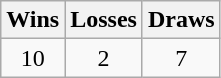<table class="wikitable">
<tr>
<th>Wins</th>
<th>Losses</th>
<th>Draws</th>
</tr>
<tr>
<td align=center>10</td>
<td align=center>2</td>
<td align=center>7</td>
</tr>
</table>
